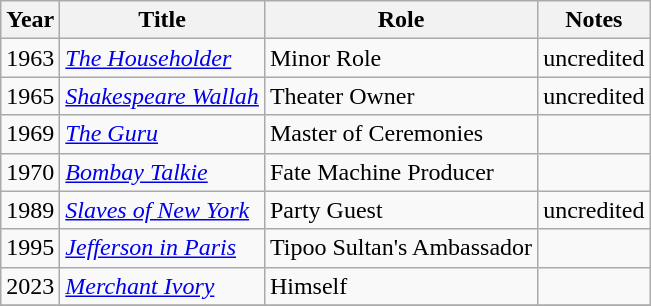<table class="wikitable sortable plainrowheaders">
<tr>
<th scope="col">Year</th>
<th scope="col">Title</th>
<th scope="col">Role</th>
<th scope="col" class="unsortable">Notes</th>
</tr>
<tr>
<td>1963</td>
<td><em><a href='#'>The Householder</a></em></td>
<td>Minor Role</td>
<td>uncredited</td>
</tr>
<tr>
<td>1965</td>
<td><em><a href='#'>Shakespeare Wallah</a></em></td>
<td>Theater Owner</td>
<td>uncredited</td>
</tr>
<tr>
<td>1969</td>
<td><em><a href='#'>The Guru</a></em></td>
<td>Master of Ceremonies</td>
<td></td>
</tr>
<tr>
<td>1970</td>
<td><em><a href='#'>Bombay Talkie</a></em></td>
<td>Fate Machine Producer</td>
<td></td>
</tr>
<tr>
<td>1989</td>
<td><em><a href='#'>Slaves of New York</a></em></td>
<td>Party Guest</td>
<td>uncredited</td>
</tr>
<tr>
<td>1995</td>
<td><em><a href='#'>Jefferson in Paris</a></em></td>
<td>Tipoo Sultan's Ambassador</td>
<td></td>
</tr>
<tr>
<td>2023</td>
<td><em><a href='#'>Merchant Ivory</a></em></td>
<td>Himself</td>
<td></td>
</tr>
<tr>
</tr>
</table>
